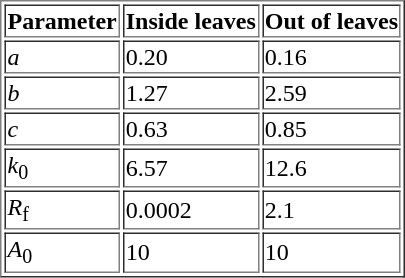<table border="1">
<tr>
<th>Parameter</th>
<th>Inside leaves</th>
<th>Out of leaves</th>
</tr>
<tr>
<td><em>a</em></td>
<td>0.20</td>
<td>0.16</td>
</tr>
<tr>
<td><em>b</em></td>
<td>1.27</td>
<td>2.59</td>
</tr>
<tr>
<td><em>c</em></td>
<td>0.63</td>
<td>0.85</td>
</tr>
<tr>
<td><em>k</em><sub>0</sub></td>
<td>6.57</td>
<td>12.6</td>
</tr>
<tr>
<td><em>R</em><sub>f</sub></td>
<td>0.0002</td>
<td>2.1</td>
</tr>
<tr>
<td><em>A</em><sub>0</sub></td>
<td>10</td>
<td>10</td>
</tr>
</table>
